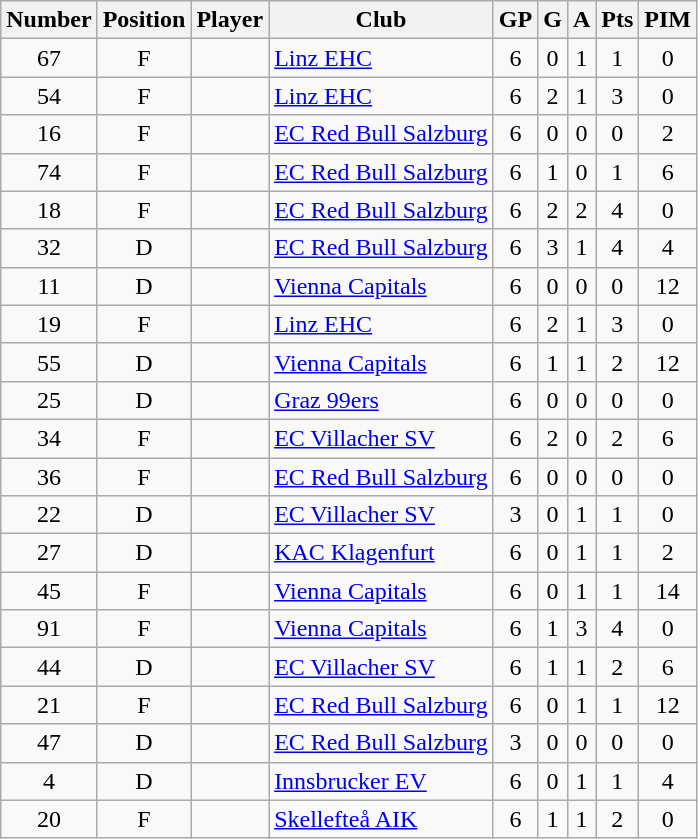<table class="wikitable sortable" style="text-align:center; padding:4px; border-spacing=0;">
<tr>
<th>Number</th>
<th>Position</th>
<th>Player</th>
<th>Club</th>
<th>GP</th>
<th>G</th>
<th>A</th>
<th>Pts</th>
<th>PIM</th>
</tr>
<tr>
<td>67</td>
<td>F</td>
<td align=left></td>
<td align=left><a href='#'>Linz EHC</a></td>
<td>6</td>
<td>0</td>
<td>1</td>
<td>1</td>
<td>0</td>
</tr>
<tr>
<td>54</td>
<td>F</td>
<td align=left></td>
<td align=left><a href='#'>Linz EHC</a></td>
<td>6</td>
<td>2</td>
<td>1</td>
<td>3</td>
<td>0</td>
</tr>
<tr>
<td>16</td>
<td>F</td>
<td align=left></td>
<td align=left><a href='#'>EC Red Bull Salzburg</a></td>
<td>6</td>
<td>0</td>
<td>0</td>
<td>0</td>
<td>2</td>
</tr>
<tr>
<td>74</td>
<td>F</td>
<td align=left></td>
<td align=left><a href='#'>EC Red Bull Salzburg</a></td>
<td>6</td>
<td>1</td>
<td>0</td>
<td>1</td>
<td>6</td>
</tr>
<tr>
<td>18</td>
<td>F</td>
<td align=left></td>
<td align=left><a href='#'>EC Red Bull Salzburg</a></td>
<td>6</td>
<td>2</td>
<td>2</td>
<td>4</td>
<td>0</td>
</tr>
<tr>
<td>32</td>
<td>D</td>
<td align=left></td>
<td align=left><a href='#'>EC Red Bull Salzburg</a></td>
<td>6</td>
<td>3</td>
<td>1</td>
<td>4</td>
<td>4</td>
</tr>
<tr>
<td>11</td>
<td>D</td>
<td align=left></td>
<td align=left><a href='#'>Vienna Capitals</a></td>
<td>6</td>
<td>0</td>
<td>0</td>
<td>0</td>
<td>12</td>
</tr>
<tr>
<td>19</td>
<td>F</td>
<td align=left></td>
<td align=left><a href='#'>Linz EHC</a></td>
<td>6</td>
<td>2</td>
<td>1</td>
<td>3</td>
<td>0</td>
</tr>
<tr>
<td>55</td>
<td>D</td>
<td align=left></td>
<td align=left><a href='#'>Vienna Capitals</a></td>
<td>6</td>
<td>1</td>
<td>1</td>
<td>2</td>
<td>12</td>
</tr>
<tr>
<td>25</td>
<td>D</td>
<td align=left></td>
<td align=left><a href='#'>Graz 99ers</a></td>
<td>6</td>
<td>0</td>
<td>0</td>
<td>0</td>
<td>0</td>
</tr>
<tr>
<td>34</td>
<td>F</td>
<td align=left></td>
<td align=left><a href='#'>EC Villacher SV</a></td>
<td>6</td>
<td>2</td>
<td>0</td>
<td>2</td>
<td>6</td>
</tr>
<tr>
<td>36</td>
<td>F</td>
<td align=left></td>
<td align=left><a href='#'>EC Red Bull Salzburg</a></td>
<td>6</td>
<td>0</td>
<td>0</td>
<td>0</td>
<td>0</td>
</tr>
<tr>
<td>22</td>
<td>D</td>
<td align=left></td>
<td align=left><a href='#'>EC Villacher SV</a></td>
<td>3</td>
<td>0</td>
<td>1</td>
<td>1</td>
<td>0</td>
</tr>
<tr>
<td>27</td>
<td>D</td>
<td align=left></td>
<td align=left><a href='#'>KAC Klagenfurt</a></td>
<td>6</td>
<td>0</td>
<td>1</td>
<td>1</td>
<td>2</td>
</tr>
<tr>
<td>45</td>
<td>F</td>
<td align=left></td>
<td align=left><a href='#'>Vienna Capitals</a></td>
<td>6</td>
<td>0</td>
<td>1</td>
<td>1</td>
<td>14</td>
</tr>
<tr>
<td>91</td>
<td>F</td>
<td align=left></td>
<td align=left><a href='#'>Vienna Capitals</a></td>
<td>6</td>
<td>1</td>
<td>3</td>
<td>4</td>
<td>0</td>
</tr>
<tr>
<td>44</td>
<td>D</td>
<td align=left></td>
<td align=left><a href='#'>EC Villacher SV</a></td>
<td>6</td>
<td>1</td>
<td>1</td>
<td>2</td>
<td>6</td>
</tr>
<tr>
<td>21</td>
<td>F</td>
<td align=left></td>
<td align=left><a href='#'>EC Red Bull Salzburg</a></td>
<td>6</td>
<td>0</td>
<td>1</td>
<td>1</td>
<td>12</td>
</tr>
<tr>
<td>47</td>
<td>D</td>
<td align=left></td>
<td align=left><a href='#'>EC Red Bull Salzburg</a></td>
<td>3</td>
<td>0</td>
<td>0</td>
<td>0</td>
<td>0</td>
</tr>
<tr>
<td>4</td>
<td>D</td>
<td align=left></td>
<td align=left><a href='#'>Innsbrucker EV</a></td>
<td>6</td>
<td>0</td>
<td>1</td>
<td>1</td>
<td>4</td>
</tr>
<tr>
<td>20</td>
<td>F</td>
<td align=left></td>
<td align=left><a href='#'>Skellefteå AIK</a></td>
<td>6</td>
<td>1</td>
<td>1</td>
<td>2</td>
<td>0</td>
</tr>
</table>
